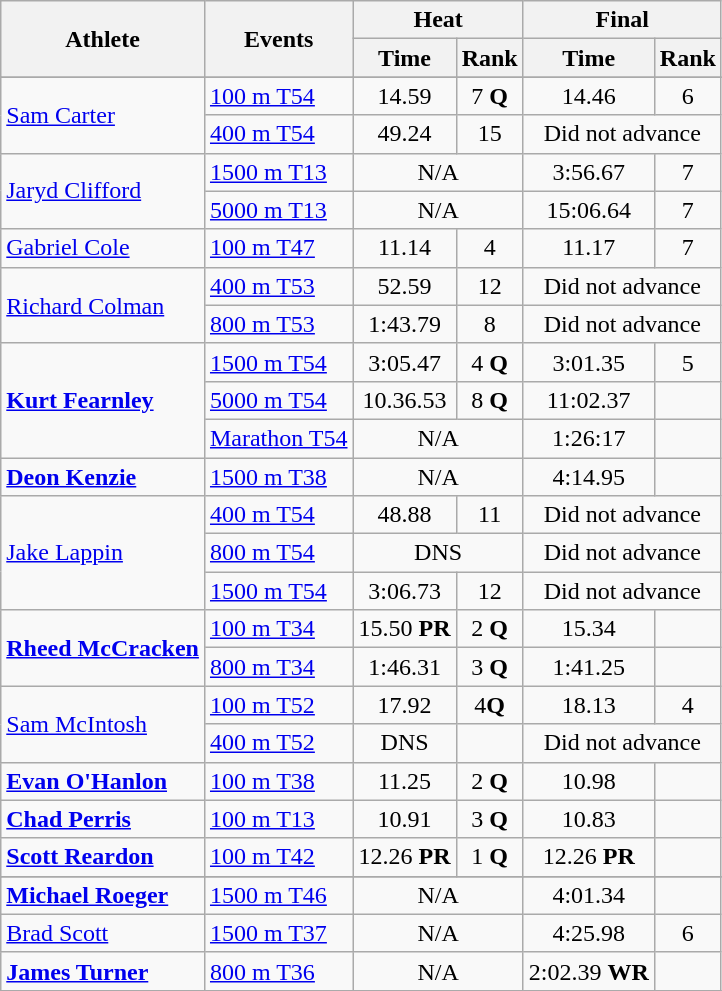<table class=wikitable>
<tr>
<th rowspan="2">Athlete</th>
<th rowspan="2">Events</th>
<th colspan="2">Heat</th>
<th colspan="2">Final</th>
</tr>
<tr>
<th>Time</th>
<th>Rank</th>
<th>Time</th>
<th>Rank</th>
</tr>
<tr>
</tr>
<tr>
<td rowspan=2><a href='#'>Sam Carter</a></td>
<td><a href='#'>100 m T54</a></td>
<td align="center">14.59</td>
<td align="center">7 <strong>Q</strong></td>
<td align="center">14.46</td>
<td align="center">6</td>
</tr>
<tr>
<td><a href='#'>400 m T54</a></td>
<td align="center">49.24</td>
<td align="center">15</td>
<td align="center" colspan=2>Did not advance</td>
</tr>
<tr>
<td rowspan=2><a href='#'>Jaryd Clifford</a></td>
<td><a href='#'>1500 m T13</a></td>
<td align="center" colspan=2>N/A</td>
<td align="center">3:56.67</td>
<td align="center">7</td>
</tr>
<tr>
<td><a href='#'>5000 m T13</a></td>
<td align="center" colspan=2>N/A</td>
<td align="center">15:06.64</td>
<td align="center">7</td>
</tr>
<tr>
<td><a href='#'>Gabriel Cole</a></td>
<td><a href='#'>100 m T47</a></td>
<td align="center">11.14</td>
<td align="center">4</td>
<td align="center">11.17</td>
<td align="center">7</td>
</tr>
<tr>
<td rowspan=2><a href='#'>Richard Colman</a></td>
<td><a href='#'>400 m T53</a></td>
<td align="center">52.59</td>
<td align="center">12</td>
<td align="center" colspan=2>Did not advance</td>
</tr>
<tr>
<td><a href='#'>800 m T53</a></td>
<td align="center">1:43.79</td>
<td align="center">8</td>
<td align="center" colspan=2>Did not advance</td>
</tr>
<tr>
<td rowspan=3><strong><a href='#'>Kurt Fearnley</a></strong></td>
<td><a href='#'>1500 m T54</a></td>
<td align="center">3:05.47</td>
<td align="center">4 <strong>Q</strong></td>
<td align="center">3:01.35</td>
<td align="center">5</td>
</tr>
<tr>
<td><a href='#'>5000 m T54</a></td>
<td align="center">10.36.53</td>
<td align="center">8 <strong>Q</strong></td>
<td align="center">11:02.37</td>
<td align="center"></td>
</tr>
<tr>
<td><a href='#'>Marathon T54</a></td>
<td align="center" colspan=2>N/A</td>
<td align="center">1:26:17</td>
<td align="center"></td>
</tr>
<tr>
<td><strong><a href='#'>Deon Kenzie</a></strong></td>
<td><a href='#'>1500 m T38</a></td>
<td align="center" colspan=2>N/A</td>
<td align="center">4:14.95</td>
<td align="center"></td>
</tr>
<tr>
<td rowspan=3><a href='#'>Jake Lappin</a></td>
<td><a href='#'>400 m T54</a></td>
<td align="center">48.88</td>
<td align="center">11</td>
<td align="center" colspan=2>Did not advance</td>
</tr>
<tr>
<td><a href='#'>800 m T54</a></td>
<td align="center" colspan=2>DNS</td>
<td align="center" colspan=2>Did not advance</td>
</tr>
<tr>
<td><a href='#'>1500 m T54</a></td>
<td align="center">3:06.73</td>
<td align="center">12</td>
<td align="center" colspan=2>Did not advance</td>
</tr>
<tr>
<td rowspan=2><strong><a href='#'>Rheed McCracken</a></strong></td>
<td><a href='#'>100 m T34</a></td>
<td align="center">15.50 <strong>PR</strong></td>
<td align="center">2 <strong>Q</strong></td>
<td align="center">15.34</td>
<td align="center"></td>
</tr>
<tr>
<td><a href='#'>800 m T34</a></td>
<td align="center">1:46.31</td>
<td align="center">3 <strong>Q</strong></td>
<td align="center">1:41.25</td>
<td align="center"></td>
</tr>
<tr>
<td rowspan=2><a href='#'>Sam McIntosh</a></td>
<td><a href='#'>100 m T52</a></td>
<td align="center">17.92</td>
<td align="center">4<strong>Q</strong></td>
<td align="center">18.13</td>
<td align="center">4</td>
</tr>
<tr |->
<td><a href='#'>400 m T52</a></td>
<td align="center">DNS</td>
<td align="center"></td>
<td align="center" colspan=2>Did not advance</td>
</tr>
<tr>
<td><strong><a href='#'>Evan O'Hanlon</a></strong></td>
<td><a href='#'>100 m T38</a></td>
<td align="center">11.25</td>
<td align="center">2 <strong>Q</strong></td>
<td align="center">10.98</td>
<td align="center"></td>
</tr>
<tr>
<td><strong><a href='#'>Chad Perris</a></strong></td>
<td><a href='#'>100 m T13</a></td>
<td align="center">10.91</td>
<td align="center">3 <strong>Q</strong></td>
<td align="center">10.83</td>
<td align="center"></td>
</tr>
<tr>
<td><strong><a href='#'>Scott Reardon</a></strong></td>
<td><a href='#'>100 m T42</a></td>
<td align="center">12.26 <strong>PR</strong></td>
<td align="center">1 <strong>Q</strong></td>
<td align="center">12.26 <strong>PR</strong></td>
<td align="center"></td>
</tr>
<tr>
</tr>
<tr>
<td><strong><a href='#'>Michael Roeger</a></strong></td>
<td><a href='#'>1500 m T46</a></td>
<td align="center" colspan=2>N/A</td>
<td align="center">4:01.34</td>
<td align="center"></td>
</tr>
<tr>
<td><a href='#'>Brad Scott</a></td>
<td><a href='#'>1500 m T37</a></td>
<td align="center" colspan=2>N/A</td>
<td align="center">4:25.98</td>
<td align="center">6</td>
</tr>
<tr>
<td><a href='#'><strong>James Turner</strong></a></td>
<td><a href='#'>800 m T36</a></td>
<td align="center" colspan=2>N/A</td>
<td align="center">2:02.39 <strong>WR</strong></td>
<td align="center"></td>
</tr>
<tr>
</tr>
</table>
